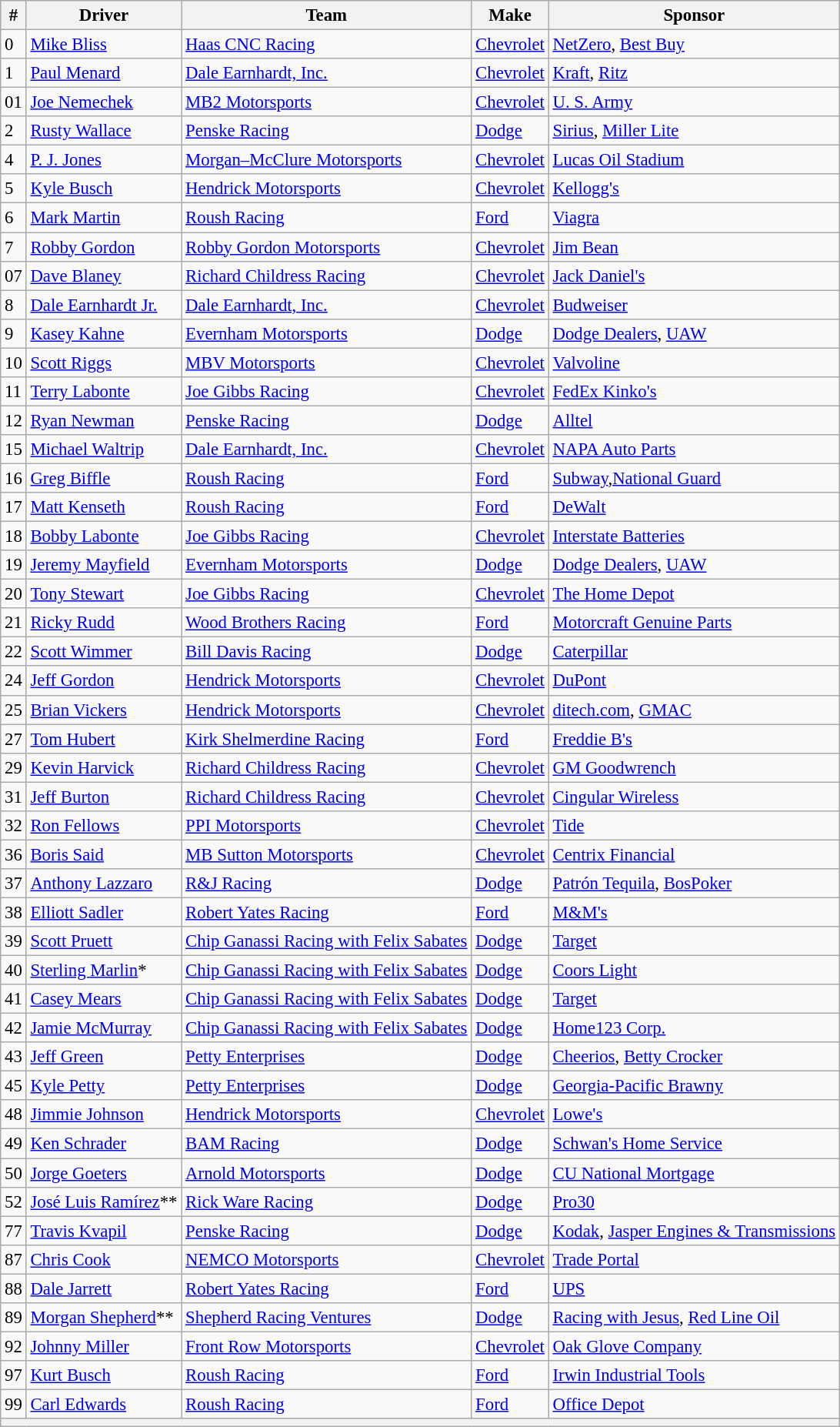<table class="wikitable" style="font-size:95%">
<tr>
<th>#</th>
<th>Driver</th>
<th>Team</th>
<th>Make</th>
<th>Sponsor</th>
</tr>
<tr>
<td>0</td>
<td><a href='#'>Mike Bliss</a></td>
<td><a href='#'>Haas CNC Racing</a></td>
<td><a href='#'>Chevrolet</a></td>
<td><a href='#'>NetZero</a>, <a href='#'>Best Buy</a></td>
</tr>
<tr>
<td>1</td>
<td><a href='#'>Paul Menard</a></td>
<td><a href='#'>Dale Earnhardt, Inc.</a></td>
<td><a href='#'>Chevrolet</a></td>
<td><a href='#'>Kraft</a>, <a href='#'>Ritz</a></td>
</tr>
<tr>
<td>01</td>
<td><a href='#'>Joe Nemechek</a></td>
<td><a href='#'>MB2 Motorsports</a></td>
<td><a href='#'>Chevrolet</a></td>
<td><a href='#'>U. S. Army</a></td>
</tr>
<tr>
<td>2</td>
<td><a href='#'>Rusty Wallace</a></td>
<td><a href='#'>Penske Racing</a></td>
<td><a href='#'>Dodge</a></td>
<td><a href='#'>Sirius</a>, <a href='#'>Miller Lite</a></td>
</tr>
<tr>
<td>4</td>
<td><a href='#'>P. J. Jones</a></td>
<td><a href='#'>Morgan–McClure Motorsports</a></td>
<td><a href='#'>Chevrolet</a></td>
<td><a href='#'>Lucas Oil Stadium</a></td>
</tr>
<tr>
<td>5</td>
<td><a href='#'>Kyle Busch</a></td>
<td><a href='#'>Hendrick Motorsports</a></td>
<td><a href='#'>Chevrolet</a></td>
<td><a href='#'>Kellogg's</a></td>
</tr>
<tr>
<td>6</td>
<td><a href='#'>Mark Martin</a></td>
<td><a href='#'>Roush Racing</a></td>
<td><a href='#'>Ford</a></td>
<td><a href='#'>Viagra</a></td>
</tr>
<tr>
<td>7</td>
<td><a href='#'>Robby Gordon</a></td>
<td><a href='#'>Robby Gordon Motorsports</a></td>
<td><a href='#'>Chevrolet</a></td>
<td><a href='#'>Jim Bean</a></td>
</tr>
<tr>
<td>07</td>
<td><a href='#'>Dave Blaney</a></td>
<td><a href='#'>Richard Childress Racing</a></td>
<td><a href='#'>Chevrolet</a></td>
<td><a href='#'>Jack Daniel's</a></td>
</tr>
<tr>
<td>8</td>
<td><a href='#'>Dale Earnhardt Jr.</a></td>
<td><a href='#'>Dale Earnhardt, Inc.</a></td>
<td><a href='#'>Chevrolet</a></td>
<td><a href='#'>Budweiser</a></td>
</tr>
<tr>
<td>9</td>
<td><a href='#'>Kasey Kahne</a></td>
<td><a href='#'>Evernham Motorsports</a></td>
<td><a href='#'>Dodge</a></td>
<td><a href='#'>Dodge Dealers</a>, <a href='#'>UAW</a></td>
</tr>
<tr>
<td>10</td>
<td><a href='#'>Scott Riggs</a></td>
<td><a href='#'>MBV Motorsports</a></td>
<td><a href='#'>Chevrolet</a></td>
<td><a href='#'>Valvoline</a></td>
</tr>
<tr>
<td>11</td>
<td><a href='#'>Terry Labonte</a></td>
<td><a href='#'>Joe Gibbs Racing</a></td>
<td><a href='#'>Chevrolet</a></td>
<td><a href='#'>FedEx Kinko's</a></td>
</tr>
<tr>
<td>12</td>
<td><a href='#'>Ryan Newman</a></td>
<td><a href='#'>Penske Racing</a></td>
<td><a href='#'>Dodge</a></td>
<td><a href='#'>Alltel</a></td>
</tr>
<tr>
<td>15</td>
<td><a href='#'>Michael Waltrip</a></td>
<td><a href='#'>Dale Earnhardt, Inc.</a></td>
<td><a href='#'>Chevrolet</a></td>
<td><a href='#'>NAPA Auto Parts</a></td>
</tr>
<tr>
<td>16</td>
<td><a href='#'>Greg Biffle</a></td>
<td><a href='#'>Roush Racing</a></td>
<td><a href='#'>Ford</a></td>
<td><a href='#'>Subway</a>,<a href='#'>National Guard</a></td>
</tr>
<tr>
<td>17</td>
<td><a href='#'>Matt Kenseth</a></td>
<td><a href='#'>Roush Racing</a></td>
<td><a href='#'>Ford</a></td>
<td><a href='#'>DeWalt</a></td>
</tr>
<tr>
<td>18</td>
<td><a href='#'>Bobby Labonte</a></td>
<td><a href='#'>Joe Gibbs Racing</a></td>
<td><a href='#'>Chevrolet</a></td>
<td><a href='#'>Interstate Batteries</a></td>
</tr>
<tr>
<td>19</td>
<td><a href='#'>Jeremy Mayfield</a></td>
<td><a href='#'>Evernham Motorsports</a></td>
<td><a href='#'>Dodge</a></td>
<td><a href='#'>Dodge Dealers</a>, <a href='#'>UAW</a></td>
</tr>
<tr>
<td>20</td>
<td><a href='#'>Tony Stewart</a></td>
<td><a href='#'>Joe Gibbs Racing</a></td>
<td><a href='#'>Chevrolet</a></td>
<td><a href='#'>The Home Depot</a></td>
</tr>
<tr>
<td>21</td>
<td><a href='#'>Ricky Rudd</a></td>
<td><a href='#'>Wood Brothers Racing</a></td>
<td><a href='#'>Ford</a></td>
<td><a href='#'>Motorcraft Genuine Parts</a></td>
</tr>
<tr>
<td>22</td>
<td><a href='#'>Scott Wimmer</a></td>
<td><a href='#'>Bill Davis Racing</a></td>
<td><a href='#'>Dodge</a></td>
<td><a href='#'>Caterpillar</a></td>
</tr>
<tr>
<td>24</td>
<td><a href='#'>Jeff Gordon</a></td>
<td><a href='#'>Hendrick Motorsports</a></td>
<td><a href='#'>Chevrolet</a></td>
<td><a href='#'>DuPont</a></td>
</tr>
<tr>
<td>25</td>
<td><a href='#'>Brian Vickers</a></td>
<td><a href='#'>Hendrick Motorsports</a></td>
<td><a href='#'>Chevrolet</a></td>
<td><a href='#'>ditech.com</a>, <a href='#'>GMAC</a></td>
</tr>
<tr>
<td>27</td>
<td><a href='#'>Tom Hubert</a></td>
<td><a href='#'>Kirk Shelmerdine Racing</a></td>
<td><a href='#'>Ford</a></td>
<td><a href='#'>Freddie B's</a></td>
</tr>
<tr>
<td>29</td>
<td><a href='#'>Kevin Harvick</a></td>
<td><a href='#'>Richard Childress Racing</a></td>
<td><a href='#'>Chevrolet</a></td>
<td><a href='#'>GM Goodwrench</a></td>
</tr>
<tr>
<td>31</td>
<td><a href='#'>Jeff Burton</a></td>
<td><a href='#'>Richard Childress Racing</a></td>
<td><a href='#'>Chevrolet</a></td>
<td><a href='#'>Cingular Wireless</a></td>
</tr>
<tr>
<td>32</td>
<td><a href='#'>Ron Fellows</a></td>
<td><a href='#'>PPI Motorsports</a></td>
<td><a href='#'>Chevrolet</a></td>
<td><a href='#'>Tide</a></td>
</tr>
<tr>
<td>36</td>
<td><a href='#'>Boris Said</a></td>
<td><a href='#'>MB Sutton Motorsports</a></td>
<td><a href='#'>Chevrolet</a></td>
<td><a href='#'>Centrix Financial</a></td>
</tr>
<tr>
<td>37</td>
<td><a href='#'>Anthony Lazzaro</a></td>
<td><a href='#'>R&J Racing</a></td>
<td><a href='#'>Dodge</a></td>
<td><a href='#'>Patrón Tequila</a>, <a href='#'>BosPoker</a></td>
</tr>
<tr>
<td>38</td>
<td><a href='#'>Elliott Sadler</a></td>
<td><a href='#'>Robert Yates Racing</a></td>
<td><a href='#'>Ford</a></td>
<td><a href='#'>M&M's</a></td>
</tr>
<tr>
<td>39</td>
<td><a href='#'>Scott Pruett</a></td>
<td><a href='#'>Chip Ganassi Racing with Felix Sabates</a></td>
<td><a href='#'>Dodge</a></td>
<td><a href='#'>Target</a></td>
</tr>
<tr>
<td>40</td>
<td><a href='#'>Sterling Marlin</a>*</td>
<td><a href='#'>Chip Ganassi Racing with Felix Sabates</a></td>
<td><a href='#'>Dodge</a></td>
<td><a href='#'>Coors Light</a></td>
</tr>
<tr>
<td>41</td>
<td><a href='#'>Casey Mears</a></td>
<td><a href='#'>Chip Ganassi Racing with Felix Sabates</a></td>
<td><a href='#'>Dodge</a></td>
<td><a href='#'>Target</a></td>
</tr>
<tr>
<td>42</td>
<td><a href='#'>Jamie McMurray</a></td>
<td><a href='#'>Chip Ganassi Racing with Felix Sabates</a></td>
<td><a href='#'>Dodge</a></td>
<td><a href='#'>Home123 Corp.</a></td>
</tr>
<tr>
<td>43</td>
<td><a href='#'>Jeff Green</a></td>
<td><a href='#'>Petty Enterprises</a></td>
<td><a href='#'>Dodge</a></td>
<td><a href='#'>Cheerios</a>, <a href='#'>Betty Crocker</a></td>
</tr>
<tr>
<td>45</td>
<td><a href='#'>Kyle Petty</a></td>
<td><a href='#'>Petty Enterprises</a></td>
<td><a href='#'>Dodge</a></td>
<td><a href='#'>Georgia-Pacific Brawny</a></td>
</tr>
<tr>
<td>48</td>
<td><a href='#'>Jimmie Johnson</a></td>
<td><a href='#'>Hendrick Motorsports</a></td>
<td><a href='#'>Chevrolet</a></td>
<td><a href='#'>Lowe's</a></td>
</tr>
<tr>
<td>49</td>
<td><a href='#'>Ken Schrader</a></td>
<td><a href='#'>BAM Racing</a></td>
<td><a href='#'>Dodge</a></td>
<td><a href='#'>Schwan's Home Service</a></td>
</tr>
<tr>
<td>50</td>
<td><a href='#'>Jorge Goeters</a></td>
<td><a href='#'>Arnold Motorsports</a></td>
<td><a href='#'>Dodge</a></td>
<td><a href='#'>CU National Mortgage</a></td>
</tr>
<tr>
<td>52</td>
<td><a href='#'>José Luis Ramírez</a>**</td>
<td><a href='#'>Rick Ware Racing</a></td>
<td><a href='#'>Dodge</a></td>
<td><a href='#'>Pro30</a></td>
</tr>
<tr>
<td>77</td>
<td><a href='#'>Travis Kvapil</a></td>
<td><a href='#'>Penske Racing</a></td>
<td><a href='#'>Dodge</a></td>
<td><a href='#'>Kodak</a>, <a href='#'>Jasper Engines & Transmissions</a></td>
</tr>
<tr>
<td>87</td>
<td><a href='#'>Chris Cook</a></td>
<td><a href='#'>NEMCO Motorsports</a></td>
<td><a href='#'>Chevrolet</a></td>
<td><a href='#'>Trade Portal</a></td>
</tr>
<tr>
<td>88</td>
<td><a href='#'>Dale Jarrett</a></td>
<td><a href='#'>Robert Yates Racing</a></td>
<td><a href='#'>Ford</a></td>
<td><a href='#'>UPS</a></td>
</tr>
<tr>
<td>89</td>
<td><a href='#'>Morgan Shepherd</a>**</td>
<td><a href='#'>Shepherd Racing Ventures</a></td>
<td><a href='#'>Dodge</a></td>
<td><a href='#'>Racing with Jesus</a>, <a href='#'>Red Line Oil</a></td>
</tr>
<tr>
<td>92</td>
<td><a href='#'>Johnny Miller</a></td>
<td><a href='#'>Front Row Motorsports</a></td>
<td><a href='#'>Chevrolet</a></td>
<td><a href='#'>Oak Glove Company</a></td>
</tr>
<tr>
<td>97</td>
<td><a href='#'>Kurt Busch</a></td>
<td><a href='#'>Roush Racing</a></td>
<td><a href='#'>Ford</a></td>
<td><a href='#'>Irwin Industrial Tools</a></td>
</tr>
<tr>
<td>99</td>
<td><a href='#'>Carl Edwards</a></td>
<td><a href='#'>Roush Racing</a></td>
<td><a href='#'>Ford</a></td>
<td><a href='#'>Office Depot</a></td>
</tr>
<tr>
<th colspan="5"></th>
</tr>
</table>
